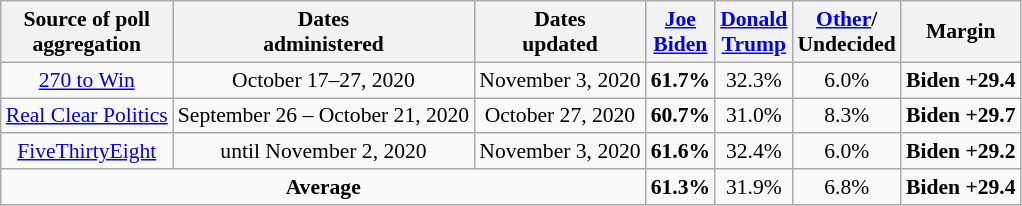<table class="wikitable sortable" style="text-align:center;font-size:90%;line-height:17px">
<tr>
<th>Source of poll<br>aggregation</th>
<th>Dates<br> administered</th>
<th>Dates<br> updated</th>
<th class="unsortable"><a href='#'>Joe<br>Biden</a><br><small></small></th>
<th class="unsortable"><a href='#'>Donald<br>Trump</a><br><small></small></th>
<th class="unsortable"><a href='#'>Other</a>/<br>Undecided<br></th>
<th>Margin</th>
</tr>
<tr>
<td><a href='#'>270 to Win</a></td>
<td>October 17–27, 2020</td>
<td>November 3, 2020</td>
<td><strong>61.7%</strong></td>
<td>32.3%</td>
<td>6.0%</td>
<td><strong>Biden +29.4</strong></td>
</tr>
<tr>
<td><a href='#'>Real Clear Politics</a></td>
<td>September 26 – October 21, 2020</td>
<td>October 27, 2020</td>
<td><strong>60.7%</strong></td>
<td>31.0%</td>
<td>8.3%</td>
<td><strong>Biden +29.7</strong></td>
</tr>
<tr>
<td><a href='#'>FiveThirtyEight</a></td>
<td>until November 2, 2020</td>
<td>November 3, 2020</td>
<td><strong>61.6%</strong></td>
<td>32.4%</td>
<td>6.0%</td>
<td><strong>Biden +29.2</strong></td>
</tr>
<tr>
<td colspan="3"><strong>Average</strong></td>
<td><strong>61.3%</strong></td>
<td>31.9%</td>
<td>6.8%</td>
<td><strong>Biden +29.4</strong></td>
</tr>
</table>
